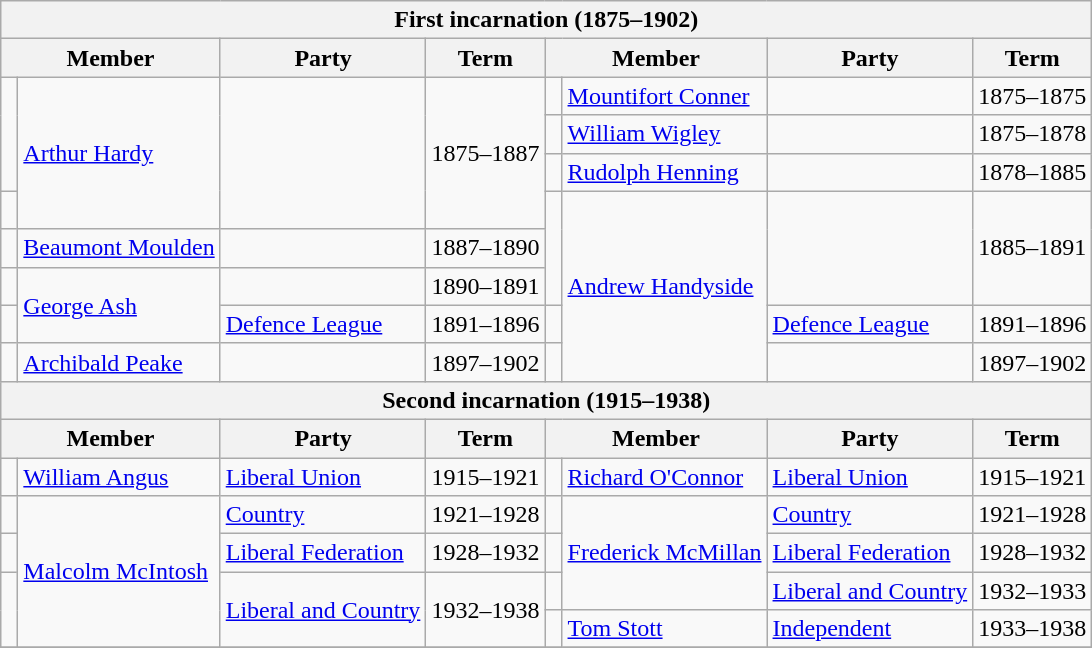<table class="wikitable">
<tr>
<th colspan=8>First incarnation (1875–1902)</th>
</tr>
<tr>
<th colspan=2>Member</th>
<th>Party</th>
<th>Term</th>
<th colspan=2>Member</th>
<th>Party</th>
<th>Term</th>
</tr>
<tr>
<td rowspan=3 > </td>
<td rowspan=4><a href='#'>Arthur Hardy</a></td>
<td rowspan=4></td>
<td rowspan=4>1875–1887</td>
<td> </td>
<td><a href='#'>Mountifort Conner</a></td>
<td></td>
<td>1875–1875</td>
</tr>
<tr>
<td> </td>
<td><a href='#'>William Wigley</a></td>
<td></td>
<td>1875–1878</td>
</tr>
<tr>
<td> </td>
<td><a href='#'>Rudolph Henning</a></td>
<td></td>
<td>1878–1885</td>
</tr>
<tr>
<td> </td>
<td rowspan=3 > </td>
<td rowspan=5><a href='#'>Andrew Handyside</a></td>
<td rowspan=3></td>
<td rowspan=3>1885–1891</td>
</tr>
<tr>
<td> </td>
<td><a href='#'>Beaumont Moulden</a></td>
<td></td>
<td>1887–1890</td>
</tr>
<tr>
<td> </td>
<td rowspan=2><a href='#'>George Ash</a></td>
<td></td>
<td>1890–1891</td>
</tr>
<tr>
<td> </td>
<td><a href='#'>Defence League</a></td>
<td>1891–1896</td>
<td> </td>
<td><a href='#'>Defence League</a></td>
<td>1891–1896</td>
</tr>
<tr>
<td> </td>
<td><a href='#'>Archibald Peake</a></td>
<td></td>
<td>1897–1902</td>
<td> </td>
<td></td>
<td>1897–1902</td>
</tr>
<tr>
<th colspan=8>Second incarnation (1915–1938)</th>
</tr>
<tr>
<th colspan=2>Member</th>
<th>Party</th>
<th>Term</th>
<th colspan=2>Member</th>
<th>Party</th>
<th>Term</th>
</tr>
<tr>
<td> </td>
<td><a href='#'>William Angus</a></td>
<td><a href='#'>Liberal Union</a></td>
<td>1915–1921</td>
<td> </td>
<td><a href='#'>Richard O'Connor</a></td>
<td><a href='#'>Liberal Union</a></td>
<td>1915–1921</td>
</tr>
<tr>
<td> </td>
<td rowspan=4><a href='#'>Malcolm McIntosh</a></td>
<td><a href='#'>Country</a></td>
<td>1921–1928</td>
<td> </td>
<td rowspan=3><a href='#'>Frederick McMillan</a></td>
<td><a href='#'>Country</a></td>
<td>1921–1928</td>
</tr>
<tr>
<td> </td>
<td><a href='#'>Liberal Federation</a></td>
<td>1928–1932</td>
<td> </td>
<td><a href='#'>Liberal Federation</a></td>
<td>1928–1932</td>
</tr>
<tr>
<td rowspan=2 > </td>
<td rowspan=2><a href='#'>Liberal and Country</a></td>
<td rowspan=2>1932–1938</td>
<td> </td>
<td><a href='#'>Liberal and Country</a></td>
<td>1932–1933</td>
</tr>
<tr>
<td> </td>
<td><a href='#'>Tom Stott</a></td>
<td><a href='#'>Independent</a></td>
<td>1933–1938</td>
</tr>
<tr>
</tr>
</table>
